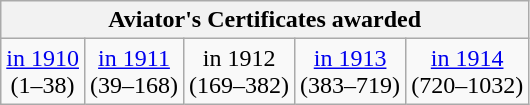<table class="wikitable">
<tr>
<th colspan=5>Aviator's Certificates awarded</th>
</tr>
<tr>
<td align="center"><a href='#'>in 1910</a><br>(1–38)</td>
<td align="center"><a href='#'>in 1911</a><br>(39–168)</td>
<td align="center">in 1912<br>(169–382)</td>
<td align="center"><a href='#'>in 1913</a><br>(383–719)</td>
<td align="center"><a href='#'>in 1914</a><br>(720–1032)</td>
</tr>
</table>
